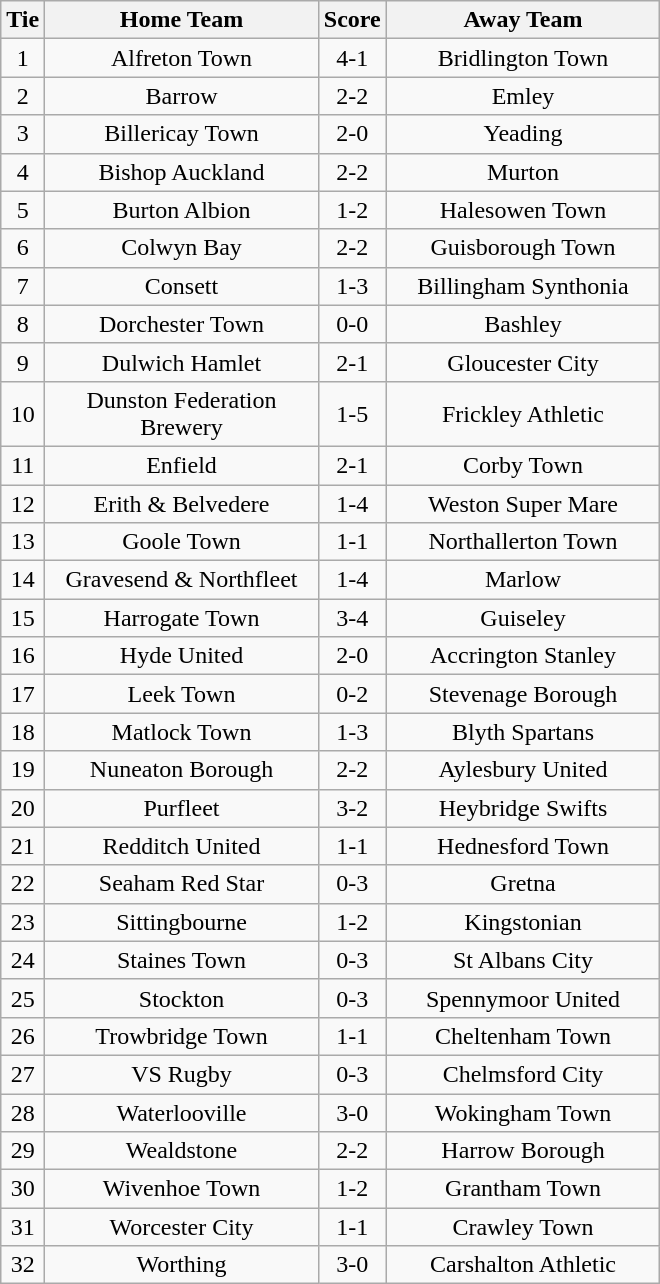<table class="wikitable" style="text-align:center;">
<tr>
<th width=20>Tie</th>
<th width=175>Home Team</th>
<th width=20>Score</th>
<th width=175>Away Team</th>
</tr>
<tr>
<td>1</td>
<td>Alfreton Town</td>
<td>4-1</td>
<td>Bridlington Town</td>
</tr>
<tr>
<td>2</td>
<td>Barrow</td>
<td>2-2</td>
<td>Emley</td>
</tr>
<tr>
<td>3</td>
<td>Billericay Town</td>
<td>2-0</td>
<td>Yeading</td>
</tr>
<tr>
<td>4</td>
<td>Bishop Auckland</td>
<td>2-2</td>
<td>Murton</td>
</tr>
<tr>
<td>5</td>
<td>Burton Albion</td>
<td>1-2</td>
<td>Halesowen Town</td>
</tr>
<tr>
<td>6</td>
<td>Colwyn Bay</td>
<td>2-2</td>
<td>Guisborough Town</td>
</tr>
<tr>
<td>7</td>
<td>Consett</td>
<td>1-3</td>
<td>Billingham Synthonia</td>
</tr>
<tr>
<td>8</td>
<td>Dorchester Town</td>
<td>0-0</td>
<td>Bashley</td>
</tr>
<tr>
<td>9</td>
<td>Dulwich Hamlet</td>
<td>2-1</td>
<td>Gloucester City</td>
</tr>
<tr>
<td>10</td>
<td>Dunston Federation Brewery</td>
<td>1-5</td>
<td>Frickley Athletic</td>
</tr>
<tr>
<td>11</td>
<td>Enfield</td>
<td>2-1</td>
<td>Corby Town</td>
</tr>
<tr>
<td>12</td>
<td>Erith & Belvedere</td>
<td>1-4</td>
<td>Weston Super Mare</td>
</tr>
<tr>
<td>13</td>
<td>Goole Town</td>
<td>1-1</td>
<td>Northallerton Town</td>
</tr>
<tr>
<td>14</td>
<td>Gravesend & Northfleet</td>
<td>1-4</td>
<td>Marlow</td>
</tr>
<tr>
<td>15</td>
<td>Harrogate Town</td>
<td>3-4</td>
<td>Guiseley</td>
</tr>
<tr>
<td>16</td>
<td>Hyde United</td>
<td>2-0</td>
<td>Accrington Stanley</td>
</tr>
<tr>
<td>17</td>
<td>Leek Town</td>
<td>0-2</td>
<td>Stevenage Borough</td>
</tr>
<tr>
<td>18</td>
<td>Matlock Town</td>
<td>1-3</td>
<td>Blyth Spartans</td>
</tr>
<tr>
<td>19</td>
<td>Nuneaton Borough</td>
<td>2-2</td>
<td>Aylesbury United</td>
</tr>
<tr>
<td>20</td>
<td>Purfleet</td>
<td>3-2</td>
<td>Heybridge Swifts</td>
</tr>
<tr>
<td>21</td>
<td>Redditch United</td>
<td>1-1</td>
<td>Hednesford Town</td>
</tr>
<tr>
<td>22</td>
<td>Seaham Red Star</td>
<td>0-3</td>
<td>Gretna</td>
</tr>
<tr>
<td>23</td>
<td>Sittingbourne</td>
<td>1-2</td>
<td>Kingstonian</td>
</tr>
<tr>
<td>24</td>
<td>Staines Town</td>
<td>0-3</td>
<td>St Albans City</td>
</tr>
<tr>
<td>25</td>
<td>Stockton</td>
<td>0-3</td>
<td>Spennymoor United</td>
</tr>
<tr>
<td>26</td>
<td>Trowbridge Town</td>
<td>1-1</td>
<td>Cheltenham Town</td>
</tr>
<tr>
<td>27</td>
<td>VS Rugby</td>
<td>0-3</td>
<td>Chelmsford City</td>
</tr>
<tr>
<td>28</td>
<td>Waterlooville</td>
<td>3-0</td>
<td>Wokingham Town</td>
</tr>
<tr>
<td>29</td>
<td>Wealdstone</td>
<td>2-2</td>
<td>Harrow Borough</td>
</tr>
<tr>
<td>30</td>
<td>Wivenhoe Town</td>
<td>1-2</td>
<td>Grantham Town</td>
</tr>
<tr>
<td>31</td>
<td>Worcester City</td>
<td>1-1</td>
<td>Crawley Town</td>
</tr>
<tr>
<td>32</td>
<td>Worthing</td>
<td>3-0</td>
<td>Carshalton Athletic</td>
</tr>
</table>
